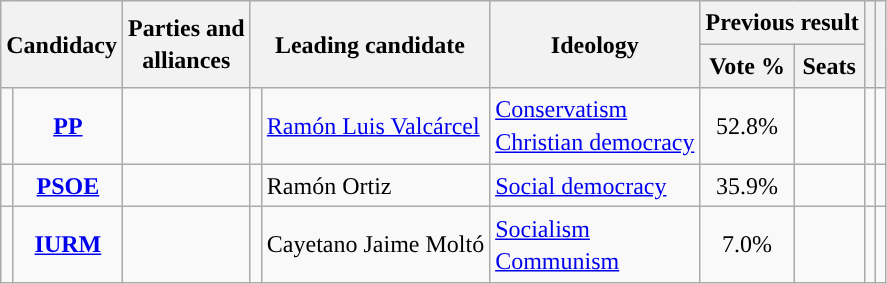<table class="wikitable" style="line-height:1.35em; text-align:left;">
<tr>
<th colspan="2" rowspan="2">Candidacy</th>
<th rowspan="2">Parties and<br>alliances</th>
<th colspan="2" rowspan="2">Leading candidate</th>
<th rowspan="2">Ideology</th>
<th colspan="2">Previous result</th>
<th rowspan="2"></th>
<th rowspan="2"></th>
</tr>
<tr>
<th>Vote %</th>
<th>Seats</th>
</tr>
<tr>
<td width="1" style="color:inherit;background:"></td>
<td align="center"><strong><a href='#'>PP</a></strong></td>
<td></td>
<td></td>
<td><a href='#'>Ramón Luis Valcárcel</a></td>
<td><a href='#'>Conservatism</a><br><a href='#'>Christian democracy</a></td>
<td align="center">52.8%</td>
<td></td>
<td></td>
<td></td>
</tr>
<tr>
<td style="color:inherit;background:"></td>
<td align="center"><strong><a href='#'>PSOE</a></strong></td>
<td></td>
<td></td>
<td>Ramón Ortiz</td>
<td><a href='#'>Social democracy</a></td>
<td align="center">35.9%</td>
<td></td>
<td></td>
<td></td>
</tr>
<tr>
<td style="color:inherit;background:"></td>
<td align="center"><strong><a href='#'>IURM</a></strong></td>
<td></td>
<td></td>
<td>Cayetano Jaime Moltó</td>
<td><a href='#'>Socialism</a><br><a href='#'>Communism</a></td>
<td align="center">7.0%</td>
<td></td>
<td></td>
<td></td>
</tr>
</table>
